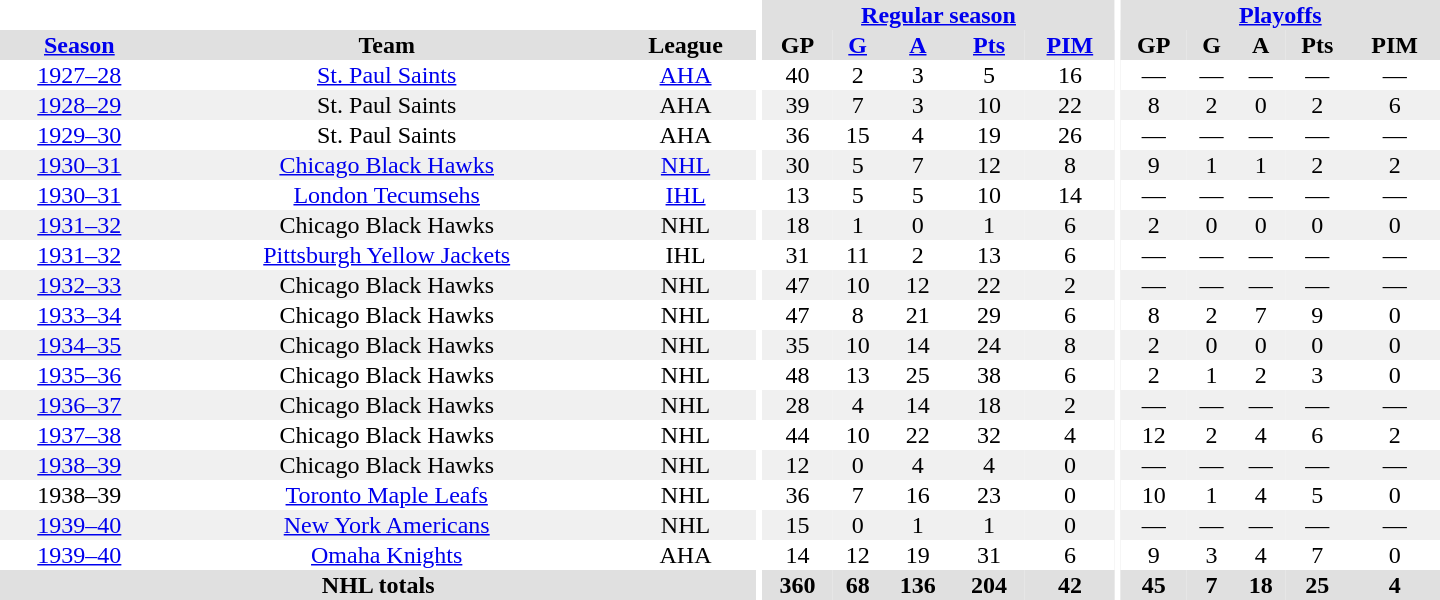<table border="0" cellpadding="1" cellspacing="0" style="text-align:center; width:60em">
<tr bgcolor="#e0e0e0">
<th colspan="3" bgcolor="#ffffff"></th>
<th rowspan="100" bgcolor="#ffffff"></th>
<th colspan="5"><a href='#'>Regular season</a></th>
<th rowspan="100" bgcolor="#ffffff"></th>
<th colspan="5"><a href='#'>Playoffs</a></th>
</tr>
<tr bgcolor="#e0e0e0">
<th><a href='#'>Season</a></th>
<th>Team</th>
<th>League</th>
<th>GP</th>
<th><a href='#'>G</a></th>
<th><a href='#'>A</a></th>
<th><a href='#'>Pts</a></th>
<th><a href='#'>PIM</a></th>
<th>GP</th>
<th>G</th>
<th>A</th>
<th>Pts</th>
<th>PIM</th>
</tr>
<tr>
<td><a href='#'>1927–28</a></td>
<td><a href='#'>St. Paul Saints</a></td>
<td><a href='#'>AHA</a></td>
<td>40</td>
<td>2</td>
<td>3</td>
<td>5</td>
<td>16</td>
<td>—</td>
<td>—</td>
<td>—</td>
<td>—</td>
<td>—</td>
</tr>
<tr bgcolor="#f0f0f0">
<td><a href='#'>1928–29</a></td>
<td>St. Paul Saints</td>
<td>AHA</td>
<td>39</td>
<td>7</td>
<td>3</td>
<td>10</td>
<td>22</td>
<td>8</td>
<td>2</td>
<td>0</td>
<td>2</td>
<td>6</td>
</tr>
<tr>
<td><a href='#'>1929–30</a></td>
<td>St. Paul Saints</td>
<td>AHA</td>
<td>36</td>
<td>15</td>
<td>4</td>
<td>19</td>
<td>26</td>
<td>—</td>
<td>—</td>
<td>—</td>
<td>—</td>
<td>—</td>
</tr>
<tr bgcolor="#f0f0f0">
<td><a href='#'>1930–31</a></td>
<td><a href='#'>Chicago Black Hawks</a></td>
<td><a href='#'>NHL</a></td>
<td>30</td>
<td>5</td>
<td>7</td>
<td>12</td>
<td>8</td>
<td>9</td>
<td>1</td>
<td>1</td>
<td>2</td>
<td>2</td>
</tr>
<tr>
<td><a href='#'>1930–31</a></td>
<td><a href='#'>London Tecumsehs</a></td>
<td><a href='#'>IHL</a></td>
<td>13</td>
<td>5</td>
<td>5</td>
<td>10</td>
<td>14</td>
<td>—</td>
<td>—</td>
<td>—</td>
<td>—</td>
<td>—</td>
</tr>
<tr bgcolor="#f0f0f0">
<td><a href='#'>1931–32</a></td>
<td>Chicago Black Hawks</td>
<td>NHL</td>
<td>18</td>
<td>1</td>
<td>0</td>
<td>1</td>
<td>6</td>
<td>2</td>
<td>0</td>
<td>0</td>
<td>0</td>
<td>0</td>
</tr>
<tr>
<td><a href='#'>1931–32</a></td>
<td><a href='#'>Pittsburgh Yellow Jackets</a></td>
<td>IHL</td>
<td>31</td>
<td>11</td>
<td>2</td>
<td>13</td>
<td>6</td>
<td>—</td>
<td>—</td>
<td>—</td>
<td>—</td>
<td>—</td>
</tr>
<tr bgcolor="#f0f0f0">
<td><a href='#'>1932–33</a></td>
<td>Chicago Black Hawks</td>
<td>NHL</td>
<td>47</td>
<td>10</td>
<td>12</td>
<td>22</td>
<td>2</td>
<td>—</td>
<td>—</td>
<td>—</td>
<td>—</td>
<td>—</td>
</tr>
<tr>
<td><a href='#'>1933–34</a></td>
<td>Chicago Black Hawks</td>
<td>NHL</td>
<td>47</td>
<td>8</td>
<td>21</td>
<td>29</td>
<td>6</td>
<td>8</td>
<td>2</td>
<td>7</td>
<td>9</td>
<td>0</td>
</tr>
<tr bgcolor="#f0f0f0">
<td><a href='#'>1934–35</a></td>
<td>Chicago Black Hawks</td>
<td>NHL</td>
<td>35</td>
<td>10</td>
<td>14</td>
<td>24</td>
<td>8</td>
<td>2</td>
<td>0</td>
<td>0</td>
<td>0</td>
<td>0</td>
</tr>
<tr>
<td><a href='#'>1935–36</a></td>
<td>Chicago Black Hawks</td>
<td>NHL</td>
<td>48</td>
<td>13</td>
<td>25</td>
<td>38</td>
<td>6</td>
<td>2</td>
<td>1</td>
<td>2</td>
<td>3</td>
<td>0</td>
</tr>
<tr bgcolor="#f0f0f0">
<td><a href='#'>1936–37</a></td>
<td>Chicago Black Hawks</td>
<td>NHL</td>
<td>28</td>
<td>4</td>
<td>14</td>
<td>18</td>
<td>2</td>
<td>—</td>
<td>—</td>
<td>—</td>
<td>—</td>
<td>—</td>
</tr>
<tr>
<td><a href='#'>1937–38</a></td>
<td>Chicago Black Hawks</td>
<td>NHL</td>
<td>44</td>
<td>10</td>
<td>22</td>
<td>32</td>
<td>4</td>
<td>12</td>
<td>2</td>
<td>4</td>
<td>6</td>
<td>2</td>
</tr>
<tr bgcolor="#f0f0f0">
<td><a href='#'>1938–39</a></td>
<td>Chicago Black Hawks</td>
<td>NHL</td>
<td>12</td>
<td>0</td>
<td>4</td>
<td>4</td>
<td>0</td>
<td>—</td>
<td>—</td>
<td>—</td>
<td>—</td>
<td>—</td>
</tr>
<tr>
<td>1938–39</td>
<td><a href='#'>Toronto Maple Leafs</a></td>
<td>NHL</td>
<td>36</td>
<td>7</td>
<td>16</td>
<td>23</td>
<td>0</td>
<td>10</td>
<td>1</td>
<td>4</td>
<td>5</td>
<td>0</td>
</tr>
<tr bgcolor="#f0f0f0">
<td><a href='#'>1939–40</a></td>
<td><a href='#'>New York Americans</a></td>
<td>NHL</td>
<td>15</td>
<td>0</td>
<td>1</td>
<td>1</td>
<td>0</td>
<td>—</td>
<td>—</td>
<td>—</td>
<td>—</td>
<td>—</td>
</tr>
<tr>
<td><a href='#'>1939–40</a></td>
<td><a href='#'>Omaha Knights</a></td>
<td>AHA</td>
<td>14</td>
<td>12</td>
<td>19</td>
<td>31</td>
<td>6</td>
<td>9</td>
<td>3</td>
<td>4</td>
<td>7</td>
<td>0</td>
</tr>
<tr bgcolor="#e0e0e0">
<th colspan="3">NHL totals</th>
<th>360</th>
<th>68</th>
<th>136</th>
<th>204</th>
<th>42</th>
<th>45</th>
<th>7</th>
<th>18</th>
<th>25</th>
<th>4</th>
</tr>
</table>
